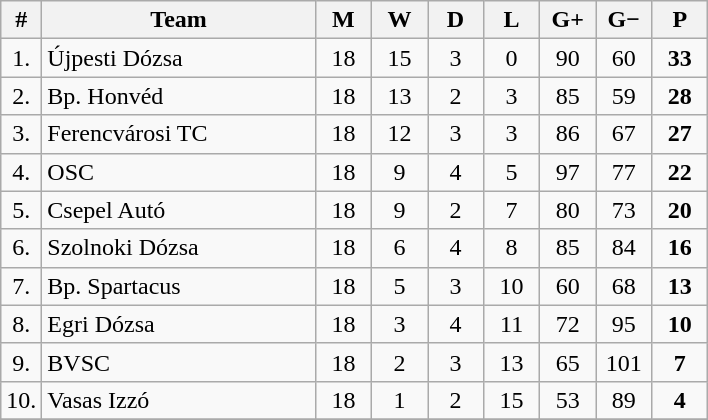<table class="wikitable" style="text-align: center;">
<tr>
<th width="15">#</th>
<th width="175">Team</th>
<th width="30">M</th>
<th width="30">W</th>
<th width="30">D</th>
<th width="30">L</th>
<th width="30">G+</th>
<th width="30">G−</th>
<th width="30">P</th>
</tr>
<tr>
<td>1.</td>
<td align="left">Újpesti Dózsa</td>
<td>18</td>
<td>15</td>
<td>3</td>
<td>0</td>
<td>90</td>
<td>60</td>
<td><strong>33</strong></td>
</tr>
<tr>
<td>2.</td>
<td align="left">Bp. Honvéd</td>
<td>18</td>
<td>13</td>
<td>2</td>
<td>3</td>
<td>85</td>
<td>59</td>
<td><strong>28</strong></td>
</tr>
<tr>
<td>3.</td>
<td align="left">Ferencvárosi TC</td>
<td>18</td>
<td>12</td>
<td>3</td>
<td>3</td>
<td>86</td>
<td>67</td>
<td><strong>27</strong></td>
</tr>
<tr>
<td>4.</td>
<td align="left">OSC</td>
<td>18</td>
<td>9</td>
<td>4</td>
<td>5</td>
<td>97</td>
<td>77</td>
<td><strong>22</strong></td>
</tr>
<tr>
<td>5.</td>
<td align="left">Csepel Autó</td>
<td>18</td>
<td>9</td>
<td>2</td>
<td>7</td>
<td>80</td>
<td>73</td>
<td><strong>20</strong></td>
</tr>
<tr>
<td>6.</td>
<td align="left">Szolnoki Dózsa</td>
<td>18</td>
<td>6</td>
<td>4</td>
<td>8</td>
<td>85</td>
<td>84</td>
<td><strong>16</strong></td>
</tr>
<tr>
<td>7.</td>
<td align="left">Bp. Spartacus</td>
<td>18</td>
<td>5</td>
<td>3</td>
<td>10</td>
<td>60</td>
<td>68</td>
<td><strong>13</strong></td>
</tr>
<tr>
<td>8.</td>
<td align="left">Egri Dózsa</td>
<td>18</td>
<td>3</td>
<td>4</td>
<td>11</td>
<td>72</td>
<td>95</td>
<td><strong>10</strong></td>
</tr>
<tr>
<td>9.</td>
<td align="left">BVSC</td>
<td>18</td>
<td>2</td>
<td>3</td>
<td>13</td>
<td>65</td>
<td>101</td>
<td><strong>7</strong></td>
</tr>
<tr>
<td>10.</td>
<td align="left">Vasas Izzó</td>
<td>18</td>
<td>1</td>
<td>2</td>
<td>15</td>
<td>53</td>
<td>89</td>
<td><strong>4</strong></td>
</tr>
<tr>
</tr>
</table>
